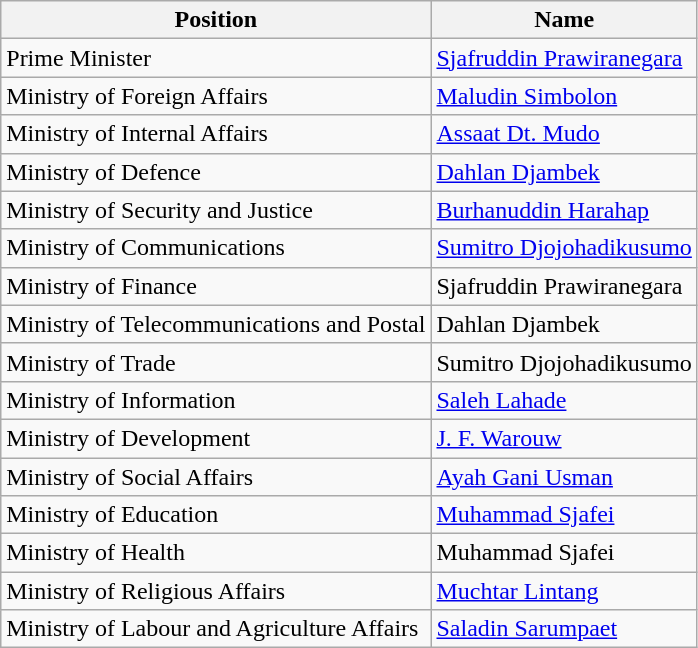<table class="wikitable">
<tr>
<th>Position</th>
<th>Name</th>
</tr>
<tr>
<td>Prime Minister</td>
<td><a href='#'>Sjafruddin Prawiranegara</a></td>
</tr>
<tr>
<td>Ministry of Foreign Affairs</td>
<td><a href='#'>Maludin Simbolon</a></td>
</tr>
<tr>
<td>Ministry of Internal Affairs</td>
<td><a href='#'>Assaat Dt. Mudo</a></td>
</tr>
<tr>
<td>Ministry of Defence</td>
<td><a href='#'>Dahlan Djambek</a></td>
</tr>
<tr>
<td>Ministry of Security and Justice</td>
<td><a href='#'>Burhanuddin Harahap</a></td>
</tr>
<tr>
<td>Ministry of Communications</td>
<td><a href='#'>Sumitro Djojohadikusumo</a></td>
</tr>
<tr>
<td>Ministry of Finance</td>
<td>Sjafruddin Prawiranegara</td>
</tr>
<tr>
<td>Ministry of Telecommunications and Postal</td>
<td>Dahlan Djambek</td>
</tr>
<tr>
<td>Ministry of Trade</td>
<td>Sumitro Djojohadikusumo</td>
</tr>
<tr>
<td>Ministry of Information</td>
<td><a href='#'>Saleh Lahade</a></td>
</tr>
<tr>
<td>Ministry of Development</td>
<td><a href='#'>J. F. Warouw</a></td>
</tr>
<tr>
<td>Ministry of Social Affairs</td>
<td><a href='#'>Ayah Gani Usman</a></td>
</tr>
<tr>
<td>Ministry of Education</td>
<td><a href='#'>Muhammad Sjafei</a></td>
</tr>
<tr>
<td>Ministry of Health</td>
<td>Muhammad Sjafei</td>
</tr>
<tr>
<td>Ministry of Religious Affairs</td>
<td><a href='#'>Muchtar Lintang</a></td>
</tr>
<tr>
<td>Ministry of Labour and Agriculture Affairs</td>
<td><a href='#'>Saladin Sarumpaet</a></td>
</tr>
</table>
